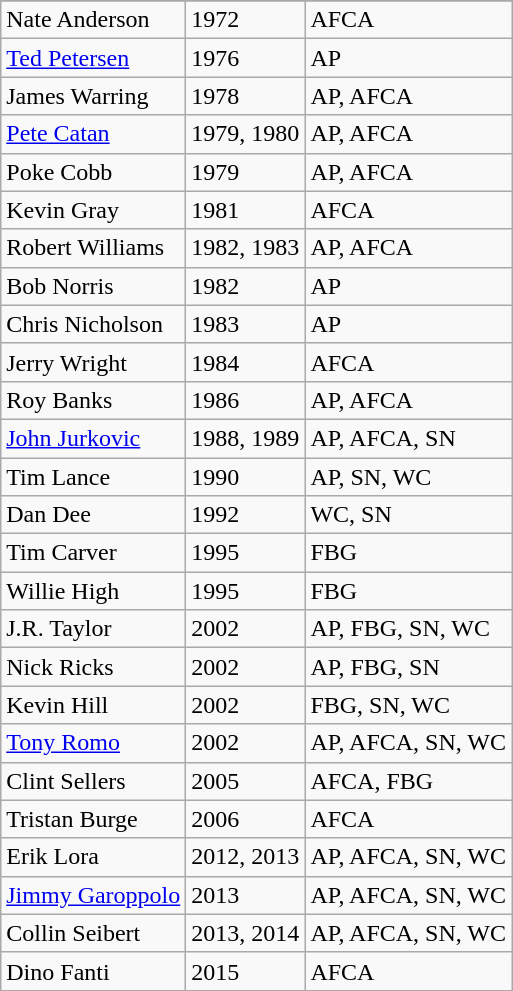<table class="wikitable">
<tr>
</tr>
<tr>
<td>Nate Anderson</td>
<td>1972</td>
<td>AFCA</td>
</tr>
<tr>
<td><a href='#'>Ted Petersen</a></td>
<td>1976</td>
<td>AP</td>
</tr>
<tr>
<td>James Warring</td>
<td>1978</td>
<td>AP, AFCA</td>
</tr>
<tr>
<td><a href='#'>Pete Catan</a></td>
<td>1979, 1980</td>
<td>AP, AFCA</td>
</tr>
<tr>
<td>Poke Cobb</td>
<td>1979</td>
<td>AP, AFCA</td>
</tr>
<tr>
<td>Kevin Gray</td>
<td>1981</td>
<td>AFCA</td>
</tr>
<tr>
<td>Robert Williams</td>
<td>1982, 1983</td>
<td>AP, AFCA</td>
</tr>
<tr>
<td>Bob Norris</td>
<td>1982</td>
<td>AP</td>
</tr>
<tr>
<td>Chris Nicholson</td>
<td>1983</td>
<td>AP</td>
</tr>
<tr>
<td>Jerry Wright</td>
<td>1984</td>
<td>AFCA</td>
</tr>
<tr>
<td>Roy Banks</td>
<td>1986</td>
<td>AP, AFCA</td>
</tr>
<tr>
<td><a href='#'>John Jurkovic</a></td>
<td>1988, 1989</td>
<td>AP, AFCA, SN</td>
</tr>
<tr>
<td>Tim Lance</td>
<td>1990</td>
<td>AP, SN, WC</td>
</tr>
<tr>
<td>Dan Dee</td>
<td>1992</td>
<td>WC, SN</td>
</tr>
<tr>
<td>Tim Carver</td>
<td>1995</td>
<td>FBG</td>
</tr>
<tr>
<td>Willie High</td>
<td>1995</td>
<td>FBG</td>
</tr>
<tr>
<td>J.R. Taylor</td>
<td>2002</td>
<td>AP, FBG, SN, WC</td>
</tr>
<tr>
<td>Nick Ricks</td>
<td>2002</td>
<td>AP, FBG, SN</td>
</tr>
<tr>
<td>Kevin Hill</td>
<td>2002</td>
<td>FBG, SN, WC</td>
</tr>
<tr>
<td><a href='#'>Tony Romo</a></td>
<td>2002</td>
<td>AP, AFCA, SN, WC</td>
</tr>
<tr>
<td>Clint Sellers</td>
<td>2005</td>
<td>AFCA, FBG</td>
</tr>
<tr>
<td>Tristan Burge</td>
<td>2006</td>
<td>AFCA</td>
</tr>
<tr>
<td>Erik Lora</td>
<td>2012, 2013</td>
<td>AP, AFCA, SN, WC</td>
</tr>
<tr>
<td><a href='#'>Jimmy Garoppolo</a></td>
<td>2013</td>
<td>AP, AFCA, SN, WC</td>
</tr>
<tr>
<td>Collin Seibert</td>
<td>2013, 2014</td>
<td>AP, AFCA, SN, WC</td>
</tr>
<tr>
<td>Dino Fanti</td>
<td>2015</td>
<td>AFCA</td>
</tr>
<tr>
</tr>
</table>
